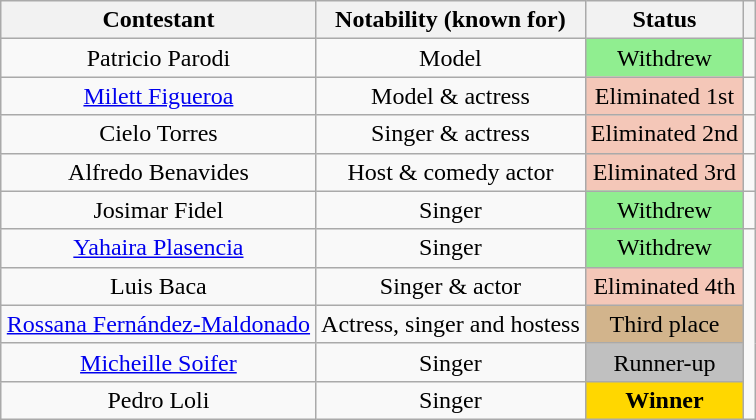<table class= "wikitable sortable" style="text-align: center; margin:auto; align: center">
<tr>
<th>Contestant</th>
<th>Notability (known for)</th>
<th>Status</th>
<th class="unsortable"></th>
</tr>
<tr>
<td>Patricio Parodi</td>
<td>Model</td>
<td style="background:lightgreen;">Withdrew<br></td>
<td></td>
</tr>
<tr>
<td><a href='#'>Milett Figueroa</a></td>
<td>Model & actress</td>
<td style="background:#f4c7b8;">Eliminated 1st<br></td>
<td></td>
</tr>
<tr>
<td>Cielo Torres</td>
<td>Singer & actress</td>
<td style="background:#f4c7b8;">Eliminated 2nd<br></td>
<td></td>
</tr>
<tr>
<td>Alfredo Benavides</td>
<td>Host & comedy actor</td>
<td style="background:#f4c7b8;">Eliminated 3rd<br></td>
<td></td>
</tr>
<tr>
<td>Josimar Fidel</td>
<td>Singer</td>
<td style="background:lightgreen;">Withdrew<br></td>
<td></td>
</tr>
<tr>
<td><a href='#'>Yahaira Plasencia</a></td>
<td>Singer</td>
<td style="background:lightgreen;">Withdrew<br></td>
<td rowspan="5"></td>
</tr>
<tr>
<td>Luis Baca</td>
<td>Singer & actor</td>
<td style="background:#f4c7b8;">Eliminated 4th<br></td>
</tr>
<tr>
<td><a href='#'>Rossana Fernández-Maldonado</a></td>
<td>Actress, singer and hostess</td>
<td style=background:tan>Third place<br></td>
</tr>
<tr>
<td><a href='#'>Micheille Soifer</a></td>
<td>Singer</td>
<td style=background:silver>Runner-up<br></td>
</tr>
<tr>
<td>Pedro Loli</td>
<td>Singer</td>
<td style=background:gold><strong>Winner</strong> <br></td>
</tr>
</table>
